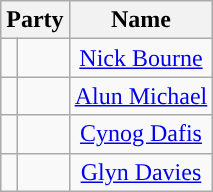<table class="wikitable" style="text-align:center">
<tr>
<th colspan="2">Party</th>
<th>Name</th>
</tr>
<tr>
<td style="width: 4px"></td>
<td style="text-align: left;" scope="row"><a href='#'></a></td>
<td><a href='#'>Nick Bourne</a></td>
</tr>
<tr>
<td style="width: 4px"></td>
<td style="text-align: left;" scope="row"><a href='#'></a></td>
<td><a href='#'>Alun Michael</a><br></td>
</tr>
<tr>
<td style="width: 4px"></td>
<td style="text-align: left;" scope="row"><a href='#'></a></td>
<td><a href='#'>Cynog Dafis</a></td>
</tr>
<tr>
<td style="width: 4px"></td>
<td style="text-align: left;" scope="row"><a href='#'></a></td>
<td><a href='#'>Glyn Davies</a></td>
</tr>
</table>
